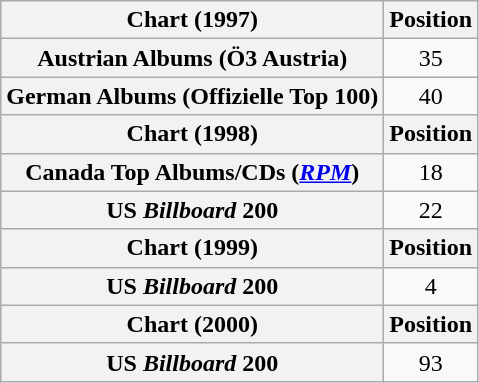<table class="wikitable plainrowheaders" style="text-align:center;">
<tr>
<th scope="column">Chart (1997)</th>
<th scope="column">Position</th>
</tr>
<tr>
<th scope="row">Austrian Albums (Ö3 Austria)</th>
<td>35</td>
</tr>
<tr>
<th scope="row">German Albums (Offizielle Top 100)</th>
<td>40</td>
</tr>
<tr>
<th scope="col">Chart (1998)</th>
<th scope="col">Position</th>
</tr>
<tr>
<th scope="row">Canada Top Albums/CDs (<em><a href='#'>RPM</a></em>)</th>
<td>18</td>
</tr>
<tr>
<th scope="row">US <em>Billboard</em> 200</th>
<td>22</td>
</tr>
<tr>
<th scope="col">Chart (1999)</th>
<th scope="col">Position</th>
</tr>
<tr>
<th scope="row">US <em>Billboard</em> 200</th>
<td>4</td>
</tr>
<tr>
<th scope="col">Chart (2000)</th>
<th scope="col">Position</th>
</tr>
<tr>
<th scope="row">US <em>Billboard</em> 200</th>
<td>93</td>
</tr>
</table>
